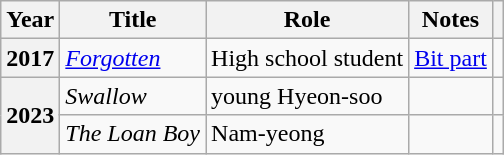<table class="wikitable sortable plainrowheaders">
<tr>
<th scope="col">Year</th>
<th scope="col">Title</th>
<th scope="col">Role</th>
<th scope="col">Notes</th>
<th scope="col" class="unsortable"></th>
</tr>
<tr>
<th scope="row">2017</th>
<td><em><a href='#'>Forgotten</a></em></td>
<td>High school student</td>
<td><a href='#'>Bit part</a></td>
<td></td>
</tr>
<tr>
<th rowspan="2" scope="row">2023</th>
<td><em>Swallow</em></td>
<td>young Hyeon-soo</td>
<td></td>
<td></td>
</tr>
<tr>
<td><em>The Loan Boy</em></td>
<td>Nam-yeong</td>
<td></td>
<td></td>
</tr>
</table>
